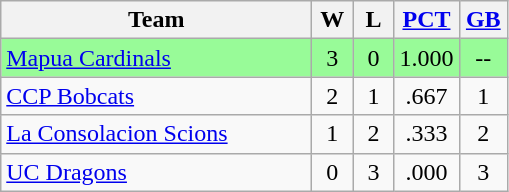<table class="wikitable" style="text-align:center;">
<tr>
<th width=200px>Team</th>
<th width=20px>W</th>
<th width=20px>L</th>
<th width=30px><a href='#'>PCT</a></th>
<th width=25px><a href='#'>GB</a></th>
</tr>
<tr bgcolor=#98fb98>
<td align=left><a href='#'>Mapua Cardinals</a></td>
<td>3</td>
<td>0</td>
<td>1.000</td>
<td>--</td>
</tr>
<tr>
<td align=left><a href='#'>CCP Bobcats</a></td>
<td>2</td>
<td>1</td>
<td>.667</td>
<td>1</td>
</tr>
<tr>
<td align=left><a href='#'>La Consolacion Scions</a></td>
<td>1</td>
<td>2</td>
<td>.333</td>
<td>2</td>
</tr>
<tr>
<td align=left><a href='#'>UC Dragons</a></td>
<td>0</td>
<td>3</td>
<td>.000</td>
<td>3</td>
</tr>
</table>
